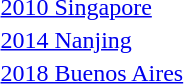<table>
<tr>
<td><a href='#'>2010 Singapore</a><br></td>
<td></td>
<td></td>
<td></td>
</tr>
<tr>
<td><a href='#'>2014 Nanjing</a><br></td>
<td></td>
<td></td>
<td></td>
</tr>
<tr>
<td><a href='#'>2018 Buenos Aires</a><br></td>
<td></td>
<td></td>
<td></td>
</tr>
</table>
